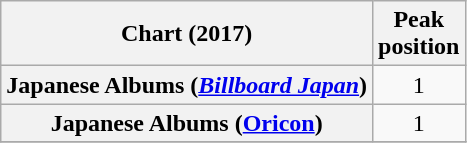<table class="wikitable sortable plainrowheaders">
<tr>
<th>Chart (2017)</th>
<th>Peak<br>position</th>
</tr>
<tr>
<th scope="row">Japanese Albums (<em><a href='#'>Billboard Japan</a></em>)</th>
<td align="center">1</td>
</tr>
<tr>
<th scope="row">Japanese Albums (<a href='#'>Oricon</a>)</th>
<td align="center">1</td>
</tr>
<tr>
</tr>
</table>
